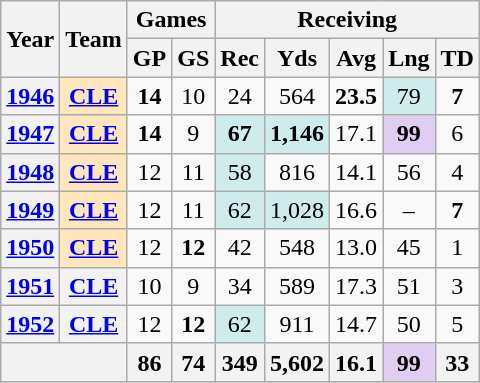<table class="wikitable" style="text-align:center;">
<tr>
<th rowspan="2">Year</th>
<th rowspan="2">Team</th>
<th colspan="2">Games</th>
<th colspan="5">Receiving</th>
</tr>
<tr>
<th>GP</th>
<th>GS</th>
<th>Rec</th>
<th>Yds</th>
<th>Avg</th>
<th>Lng</th>
<th>TD</th>
</tr>
<tr>
<th><a href='#'>1946</a></th>
<th style="background:#ffe6bd;"><a href='#'>CLE</a></th>
<td><strong>14</strong></td>
<td>10</td>
<td>24</td>
<td>564</td>
<td><strong>23.5</strong></td>
<td style="background:#cfecec;">79</td>
<td><strong>7</strong></td>
</tr>
<tr>
<th><a href='#'>1947</a></th>
<th style="background:#ffe6bd;"><a href='#'>CLE</a></th>
<td><strong>14</strong></td>
<td>9</td>
<td style="background:#cfecec;"><strong>67</strong></td>
<td style="background:#cfecec;"><strong>1,146</strong></td>
<td>17.1</td>
<td style="background:#e0cef2;"><strong>99</strong></td>
<td>6</td>
</tr>
<tr>
<th><a href='#'>1948</a></th>
<th style="background:#ffe6bd;"><a href='#'>CLE</a></th>
<td>12</td>
<td>11</td>
<td style="background:#cfecec;">58</td>
<td>816</td>
<td>14.1</td>
<td>56</td>
<td>4</td>
</tr>
<tr>
<th><a href='#'>1949</a></th>
<th style="background:#ffe6bd;"><a href='#'>CLE</a></th>
<td>12</td>
<td>11</td>
<td style="background:#cfecec;">62</td>
<td style="background:#cfecec;">1,028</td>
<td>16.6</td>
<td>–</td>
<td><strong>7</strong></td>
</tr>
<tr>
<th><a href='#'>1950</a></th>
<th style="background:#ffe6bd;"><a href='#'>CLE</a></th>
<td>12</td>
<td><strong>12</strong></td>
<td>42</td>
<td>548</td>
<td>13.0</td>
<td>45</td>
<td>1</td>
</tr>
<tr>
<th><a href='#'>1951</a></th>
<th><a href='#'>CLE</a></th>
<td>10</td>
<td>9</td>
<td>34</td>
<td>589</td>
<td>17.3</td>
<td>51</td>
<td>3</td>
</tr>
<tr>
<th><a href='#'>1952</a></th>
<th><a href='#'>CLE</a></th>
<td>12</td>
<td><strong>12</strong></td>
<td style="background:#cfecec;">62</td>
<td>911</td>
<td>14.7</td>
<td>50</td>
<td>5</td>
</tr>
<tr>
<th colspan="2"></th>
<th>86</th>
<th>74</th>
<th>349</th>
<th>5,602</th>
<th>16.1</th>
<th style="background:#e0cef2;">99</th>
<th>33</th>
</tr>
</table>
